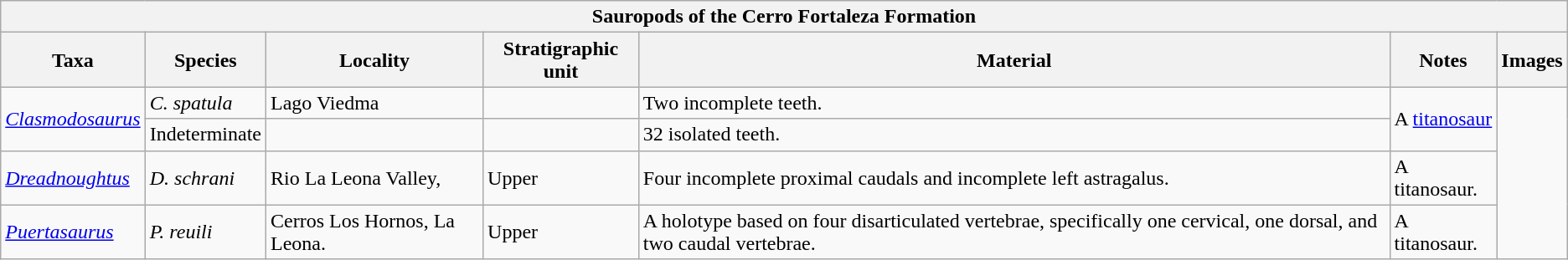<table class="wikitable">
<tr>
<th colspan="7">Sauropods of the Cerro Fortaleza Formation</th>
</tr>
<tr>
<th>Taxa</th>
<th>Species</th>
<th>Locality</th>
<th>Stratigraphic unit</th>
<th>Material</th>
<th>Notes</th>
<th>Images</th>
</tr>
<tr>
<td rowspan = 2><em><a href='#'>Clasmodosaurus</a></em></td>
<td><em>C. spatula</em></td>
<td>Lago Viedma</td>
<td></td>
<td>Two incomplete teeth.</td>
<td rowspan = 2>A <a href='#'>titanosaur</a></td>
<td rowspan = 100><br></td>
</tr>
<tr>
<td>Indeterminate</td>
<td></td>
<td></td>
<td>32 isolated teeth.</td>
</tr>
<tr>
<td><em><a href='#'>Dreadnoughtus</a></em></td>
<td><em>D. schrani</em></td>
<td>Rio La Leona Valley,</td>
<td>Upper</td>
<td>Four incomplete proximal caudals and incomplete left astragalus.</td>
<td>A titanosaur.</td>
</tr>
<tr>
<td><em><a href='#'>Puertasaurus</a></em></td>
<td><em>P. reuili</em></td>
<td>Cerros Los Hornos, La Leona.</td>
<td>Upper</td>
<td>A holotype based on four disarticulated vertebrae, specifically one cervical, one dorsal, and two caudal vertebrae.</td>
<td>A titanosaur.</td>
</tr>
</table>
